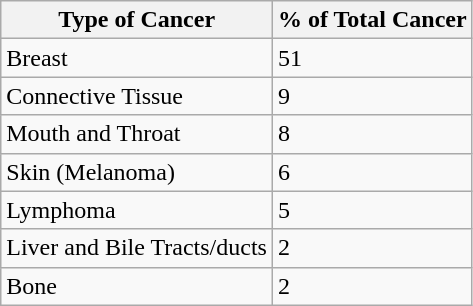<table class="wikitable">
<tr>
<th>Type of Cancer</th>
<th>% of Total Cancer</th>
</tr>
<tr>
<td>Breast</td>
<td>51</td>
</tr>
<tr>
<td>Connective Tissue</td>
<td>9</td>
</tr>
<tr>
<td>Mouth and Throat</td>
<td>8</td>
</tr>
<tr>
<td>Skin (Melanoma)</td>
<td>6</td>
</tr>
<tr>
<td>Lymphoma</td>
<td>5</td>
</tr>
<tr>
<td>Liver and Bile Tracts/ducts</td>
<td>2</td>
</tr>
<tr>
<td>Bone</td>
<td>2</td>
</tr>
</table>
